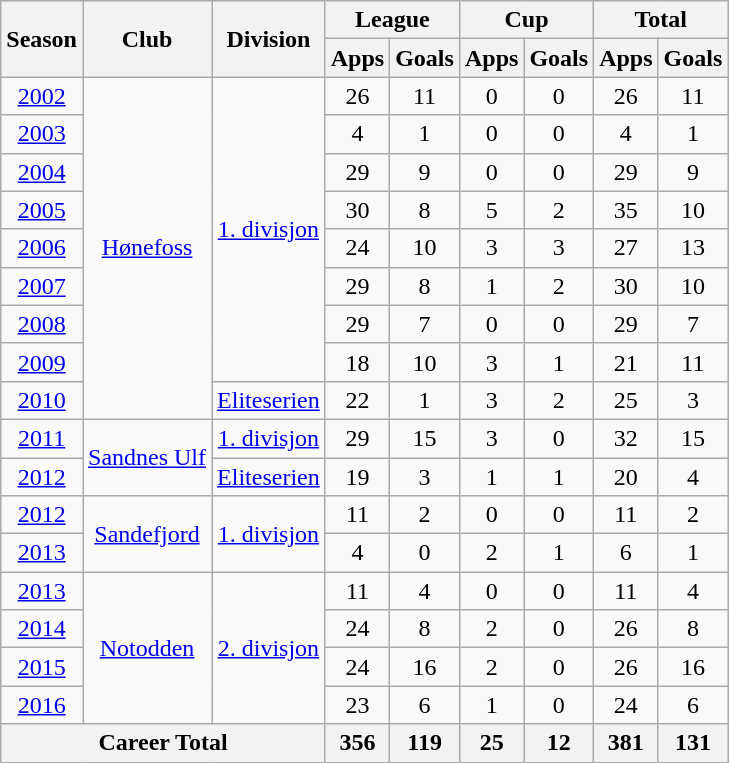<table class="wikitable" style="text-align: center;">
<tr>
<th rowspan="2">Season</th>
<th rowspan="2">Club</th>
<th rowspan="2">Division</th>
<th colspan="2">League</th>
<th colspan="2">Cup</th>
<th colspan="2">Total</th>
</tr>
<tr>
<th>Apps</th>
<th>Goals</th>
<th>Apps</th>
<th>Goals</th>
<th>Apps</th>
<th>Goals</th>
</tr>
<tr>
<td><a href='#'>2002</a></td>
<td rowspan="9" valign="center"><a href='#'>Hønefoss</a></td>
<td rowspan="8" valign="center"><a href='#'>1. divisjon</a></td>
<td>26</td>
<td>11</td>
<td>0</td>
<td>0</td>
<td>26</td>
<td>11</td>
</tr>
<tr>
<td><a href='#'>2003</a></td>
<td>4</td>
<td>1</td>
<td>0</td>
<td>0</td>
<td>4</td>
<td>1</td>
</tr>
<tr>
<td><a href='#'>2004</a></td>
<td>29</td>
<td>9</td>
<td>0</td>
<td>0</td>
<td>29</td>
<td>9</td>
</tr>
<tr>
<td><a href='#'>2005</a></td>
<td>30</td>
<td>8</td>
<td>5</td>
<td>2</td>
<td>35</td>
<td>10</td>
</tr>
<tr>
<td><a href='#'>2006</a></td>
<td>24</td>
<td>10</td>
<td>3</td>
<td>3</td>
<td>27</td>
<td>13</td>
</tr>
<tr>
<td><a href='#'>2007</a></td>
<td>29</td>
<td>8</td>
<td>1</td>
<td>2</td>
<td>30</td>
<td>10</td>
</tr>
<tr>
<td><a href='#'>2008</a></td>
<td>29</td>
<td>7</td>
<td>0</td>
<td>0</td>
<td>29</td>
<td>7</td>
</tr>
<tr>
<td><a href='#'>2009</a></td>
<td>18</td>
<td>10</td>
<td>3</td>
<td>1</td>
<td>21</td>
<td>11</td>
</tr>
<tr>
<td><a href='#'>2010</a></td>
<td rowspan="1" valign="center"><a href='#'>Eliteserien</a></td>
<td>22</td>
<td>1</td>
<td>3</td>
<td>2</td>
<td>25</td>
<td>3</td>
</tr>
<tr>
<td><a href='#'>2011</a></td>
<td rowspan="2" valign="center"><a href='#'>Sandnes Ulf</a></td>
<td rowspan="1" valign="center"><a href='#'>1. divisjon</a></td>
<td>29</td>
<td>15</td>
<td>3</td>
<td>0</td>
<td>32</td>
<td>15</td>
</tr>
<tr>
<td><a href='#'>2012</a></td>
<td rowspan="1" valign="center"><a href='#'>Eliteserien</a></td>
<td>19</td>
<td>3</td>
<td>1</td>
<td>1</td>
<td>20</td>
<td>4</td>
</tr>
<tr>
<td><a href='#'>2012</a></td>
<td rowspan="2" valign="center"><a href='#'>Sandefjord</a></td>
<td rowspan="2" valign="center"><a href='#'>1. divisjon</a></td>
<td>11</td>
<td>2</td>
<td>0</td>
<td>0</td>
<td>11</td>
<td>2</td>
</tr>
<tr>
<td><a href='#'>2013</a></td>
<td>4</td>
<td>0</td>
<td>2</td>
<td>1</td>
<td>6</td>
<td>1</td>
</tr>
<tr>
<td><a href='#'>2013</a></td>
<td rowspan="4" valign="center"><a href='#'>Notodden</a></td>
<td rowspan="4" valign="center"><a href='#'>2. divisjon</a></td>
<td>11</td>
<td>4</td>
<td>0</td>
<td>0</td>
<td>11</td>
<td>4</td>
</tr>
<tr>
<td><a href='#'>2014</a></td>
<td>24</td>
<td>8</td>
<td>2</td>
<td>0</td>
<td>26</td>
<td>8</td>
</tr>
<tr>
<td><a href='#'>2015</a></td>
<td>24</td>
<td>16</td>
<td>2</td>
<td>0</td>
<td>26</td>
<td>16</td>
</tr>
<tr>
<td><a href='#'>2016</a></td>
<td>23</td>
<td>6</td>
<td>1</td>
<td>0</td>
<td>24</td>
<td>6</td>
</tr>
<tr>
<th colspan="3">Career Total</th>
<th>356</th>
<th>119</th>
<th>25</th>
<th>12</th>
<th>381</th>
<th>131</th>
</tr>
</table>
